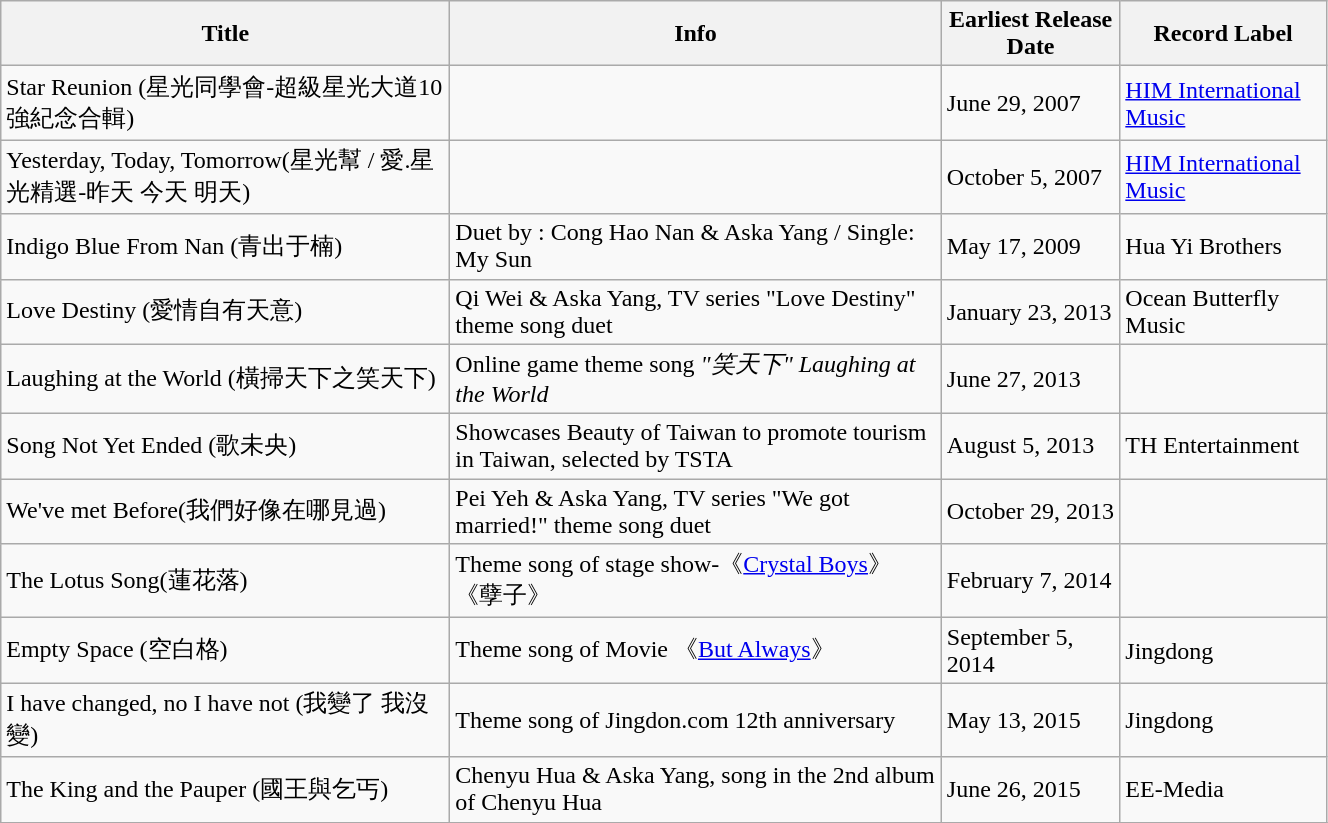<table class="wikitable" border="1" width="70%">
<tr>
<th>Title</th>
<th>Info</th>
<th>Earliest Release Date</th>
<th>Record Label</th>
</tr>
<tr>
<td>Star Reunion (星光同學會-超級星光大道10強紀念合輯)</td>
<td></td>
<td>June 29, 2007</td>
<td><a href='#'>HIM International Music</a></td>
</tr>
<tr>
<td>Yesterday, Today, Tomorrow(星光幫 / 愛.星光精選-昨天 今天 明天)</td>
<td></td>
<td>October 5, 2007</td>
<td><a href='#'>HIM International Music</a></td>
</tr>
<tr>
<td>Indigo Blue From Nan (青出于楠)</td>
<td>Duet by : Cong Hao Nan & Aska Yang / Single: My Sun</td>
<td>May 17, 2009</td>
<td>Hua Yi Brothers</td>
</tr>
<tr>
<td>Love Destiny (愛情自有天意)</td>
<td>Qi Wei & Aska Yang, TV series "Love Destiny" theme song duet</td>
<td>January 23, 2013</td>
<td>Ocean Butterfly Music</td>
</tr>
<tr>
<td>Laughing at the World (橫掃天下之笑天下)</td>
<td>Online game theme song <em>"笑天下" Laughing at the World</em></td>
<td>June 27, 2013</td>
<td></td>
</tr>
<tr>
<td>Song Not Yet Ended (歌未央)</td>
<td>Showcases Beauty of Taiwan to promote tourism in Taiwan, selected by TSTA</td>
<td>August 5, 2013</td>
<td>TH Entertainment</td>
</tr>
<tr>
<td>We've met Before(我們好像在哪見過)</td>
<td>Pei Yeh & Aska Yang, TV series "We got married!" theme song duet</td>
<td>October 29, 2013</td>
<td></td>
</tr>
<tr>
<td>The Lotus Song(蓮花落)</td>
<td>Theme song of stage show-《<a href='#'>Crystal Boys</a>》 《孽子》</td>
<td>February 7, 2014</td>
<td></td>
</tr>
<tr>
<td>Empty Space (空白格)</td>
<td>Theme song of Movie 《<a href='#'>But Always</a>》</td>
<td>September 5, 2014</td>
<td>Jingdong</td>
</tr>
<tr>
<td>I have changed, no I have not (我變了 我沒變)</td>
<td>Theme song of Jingdon.com 12th anniversary</td>
<td>May 13, 2015</td>
<td>Jingdong</td>
</tr>
<tr>
<td>The King and the Pauper (國王與乞丐)</td>
<td>Chenyu Hua & Aska Yang, song in the 2nd album of Chenyu Hua</td>
<td>June 26, 2015</td>
<td>EE-Media</td>
</tr>
<tr>
</tr>
</table>
